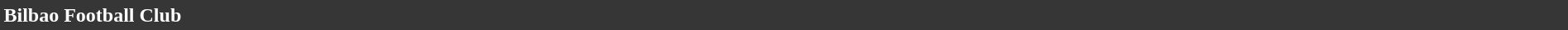<table style="width: 100%; background:#363636; color:white;">
<tr>
<td><strong>Bilbao Football Club</strong></td>
</tr>
</table>
